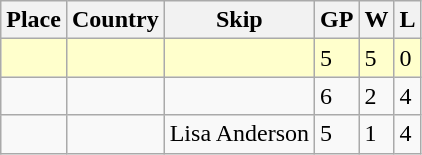<table class="wikitable">
<tr>
<th>Place</th>
<th>Country</th>
<th>Skip</th>
<th>GP</th>
<th>W</th>
<th>L</th>
</tr>
<tr bgcolor=#ffffcc>
<td></td>
<td></td>
<td></td>
<td>5</td>
<td>5</td>
<td>0</td>
</tr>
<tr>
<td></td>
<td></td>
<td></td>
<td>6</td>
<td>2</td>
<td>4</td>
</tr>
<tr>
<td></td>
<td></td>
<td>Lisa Anderson</td>
<td>5</td>
<td>1</td>
<td>4</td>
</tr>
</table>
